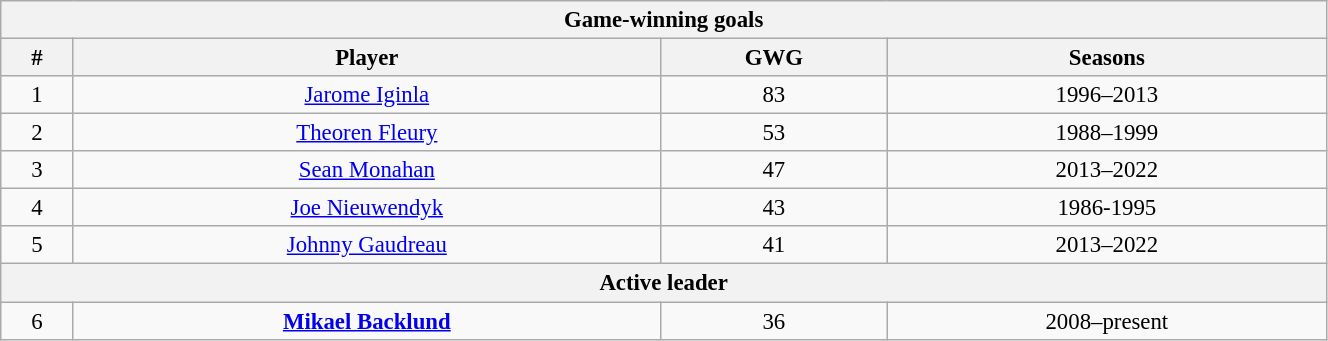<table class="wikitable" style="text-align: center; font-size: 95%" width="70%">
<tr>
<th colspan="4">Game-winning goals</th>
</tr>
<tr>
<th>#</th>
<th>Player</th>
<th>GWG</th>
<th>Seasons</th>
</tr>
<tr>
<td>1</td>
<td><a href='#'>Jarome Iginla</a></td>
<td>83</td>
<td>1996–2013</td>
</tr>
<tr>
<td>2</td>
<td><a href='#'>Theoren Fleury</a></td>
<td>53</td>
<td>1988–1999</td>
</tr>
<tr>
<td>3</td>
<td><a href='#'>Sean Monahan</a></td>
<td>47</td>
<td>2013–2022</td>
</tr>
<tr>
<td>4</td>
<td><a href='#'>Joe Nieuwendyk</a></td>
<td>43</td>
<td>1986-1995</td>
</tr>
<tr>
<td>5</td>
<td><a href='#'>Johnny Gaudreau</a></td>
<td>41</td>
<td>2013–2022</td>
</tr>
<tr>
<th colspan="4">Active leader</th>
</tr>
<tr>
<td>6</td>
<td><strong><a href='#'>Mikael Backlund</a></strong></td>
<td>36</td>
<td>2008–present</td>
</tr>
</table>
